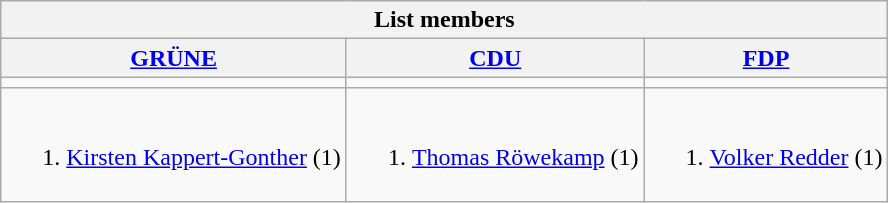<table class=wikitable>
<tr>
<th colspan=3>List members</th>
</tr>
<tr>
<th><a href='#'>GRÜNE</a></th>
<th><a href='#'>CDU</a></th>
<th><a href='#'>FDP</a></th>
</tr>
<tr>
<td bgcolor=></td>
<td bgcolor=></td>
<td bgcolor=></td>
</tr>
<tr>
<td><br><ol><li><a href='#'>Kirsten Kappert-Gonther</a> (1)</li></ol></td>
<td><br><ol><li><a href='#'>Thomas Röwekamp</a> (1)</li></ol></td>
<td><br><ol><li><a href='#'>Volker Redder</a> (1)</li></ol></td>
</tr>
</table>
